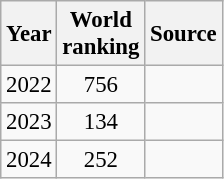<table class="wikitable" style="text-align:center; font-size: 95%;">
<tr>
<th>Year</th>
<th>World<br>ranking</th>
<th>Source</th>
</tr>
<tr>
<td>2022</td>
<td>756</td>
<td></td>
</tr>
<tr>
<td>2023</td>
<td>134</td>
<td></td>
</tr>
<tr>
<td>2024</td>
<td>252</td>
<td></td>
</tr>
</table>
